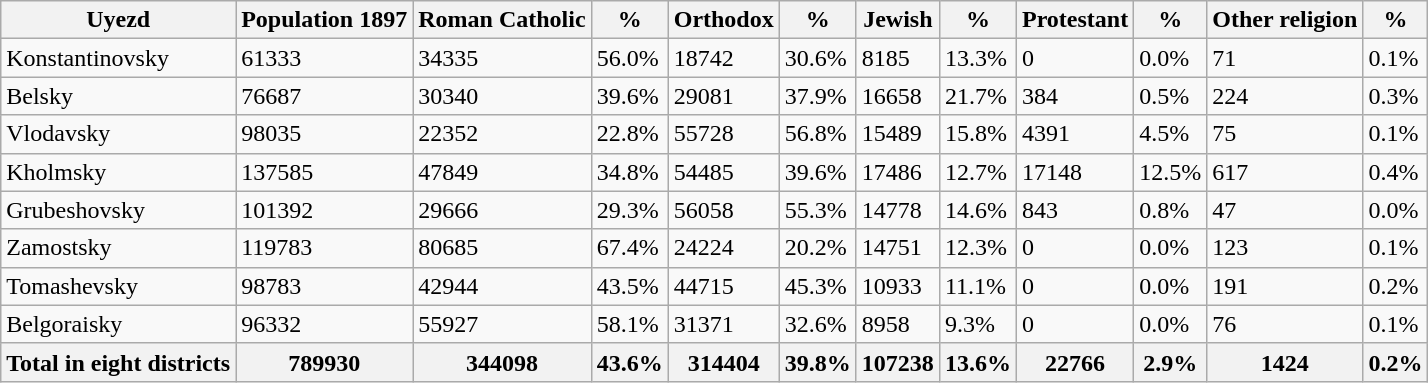<table class="wikitable sortable">
<tr>
<th>Uyezd</th>
<th>Population 1897</th>
<th>Roman Catholic</th>
<th>%</th>
<th>Orthodox</th>
<th>%</th>
<th>Jewish</th>
<th>%</th>
<th>Protestant</th>
<th>%</th>
<th>Other religion</th>
<th>%</th>
</tr>
<tr>
<td>Konstantinovsky</td>
<td>61333</td>
<td>34335</td>
<td>56.0%</td>
<td>18742</td>
<td>30.6%</td>
<td>8185</td>
<td>13.3%</td>
<td>0</td>
<td>0.0%</td>
<td>71</td>
<td>0.1%</td>
</tr>
<tr>
<td>Belsky</td>
<td>76687</td>
<td>30340</td>
<td>39.6%</td>
<td>29081</td>
<td>37.9%</td>
<td>16658</td>
<td>21.7%</td>
<td>384</td>
<td>0.5%</td>
<td>224</td>
<td>0.3%</td>
</tr>
<tr>
<td>Vlodavsky</td>
<td>98035</td>
<td>22352</td>
<td>22.8%</td>
<td>55728</td>
<td>56.8%</td>
<td>15489</td>
<td>15.8%</td>
<td>4391</td>
<td>4.5%</td>
<td>75</td>
<td>0.1%</td>
</tr>
<tr>
<td>Kholmsky</td>
<td>137585</td>
<td>47849</td>
<td>34.8%</td>
<td>54485</td>
<td>39.6%</td>
<td>17486</td>
<td>12.7%</td>
<td>17148</td>
<td>12.5%</td>
<td>617</td>
<td>0.4%</td>
</tr>
<tr>
<td>Grubeshovsky</td>
<td>101392</td>
<td>29666</td>
<td>29.3%</td>
<td>56058</td>
<td>55.3%</td>
<td>14778</td>
<td>14.6%</td>
<td>843</td>
<td>0.8%</td>
<td>47</td>
<td>0.0%</td>
</tr>
<tr>
<td>Zamostsky</td>
<td>119783</td>
<td>80685</td>
<td>67.4%</td>
<td>24224</td>
<td>20.2%</td>
<td>14751</td>
<td>12.3%</td>
<td>0</td>
<td>0.0%</td>
<td>123</td>
<td>0.1%</td>
</tr>
<tr>
<td>Tomashevsky</td>
<td>98783</td>
<td>42944</td>
<td>43.5%</td>
<td>44715</td>
<td>45.3%</td>
<td>10933</td>
<td>11.1%</td>
<td>0</td>
<td>0.0%</td>
<td>191</td>
<td>0.2%</td>
</tr>
<tr>
<td>Belgoraisky</td>
<td>96332</td>
<td>55927</td>
<td>58.1%</td>
<td>31371</td>
<td>32.6%</td>
<td>8958</td>
<td>9.3%</td>
<td>0</td>
<td>0.0%</td>
<td>76</td>
<td>0.1%</td>
</tr>
<tr>
<th>Total in eight districts</th>
<th><strong>789930</strong></th>
<th><strong>344098</strong></th>
<th><strong>43.6%</strong></th>
<th><strong>314404</strong></th>
<th><strong>39.8%</strong></th>
<th><strong>107238</strong></th>
<th><strong>13.6%</strong></th>
<th><strong>22766</strong></th>
<th><strong>2.9%</strong></th>
<th><strong>1424</strong></th>
<th><strong>0.2%</strong></th>
</tr>
</table>
